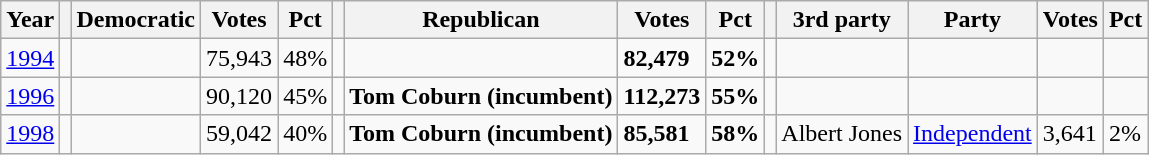<table class="wikitable" style="margin:0.5em ;">
<tr>
<th>Year</th>
<th></th>
<th>Democratic</th>
<th>Votes</th>
<th>Pct</th>
<th></th>
<th>Republican</th>
<th>Votes</th>
<th>Pct</th>
<th></th>
<th>3rd party</th>
<th>Party</th>
<th>Votes</th>
<th>Pct</th>
</tr>
<tr>
<td><a href='#'>1994</a></td>
<td></td>
<td></td>
<td>75,943</td>
<td>48%</td>
<td></td>
<td></td>
<td><strong>82,479</strong></td>
<td><strong>52%</strong></td>
<td></td>
<td></td>
<td></td>
<td></td>
<td></td>
</tr>
<tr>
<td><a href='#'>1996</a></td>
<td></td>
<td></td>
<td>90,120</td>
<td>45%</td>
<td></td>
<td><strong>Tom Coburn</strong> <strong>(incumbent)</strong></td>
<td><strong>112,273</strong></td>
<td><strong>55%</strong></td>
<td></td>
<td></td>
<td></td>
<td></td>
<td></td>
</tr>
<tr>
<td><a href='#'>1998</a></td>
<td></td>
<td></td>
<td>59,042</td>
<td>40%</td>
<td></td>
<td><strong>Tom Coburn</strong> <strong>(incumbent)</strong></td>
<td><strong>85,581</strong></td>
<td><strong>58%</strong></td>
<td></td>
<td>Albert Jones</td>
<td><a href='#'>Independent</a></td>
<td>3,641</td>
<td>2%</td>
</tr>
</table>
